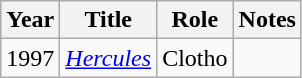<table class="wikitable sortable">
<tr>
<th>Year</th>
<th>Title</th>
<th>Role</th>
<th class="unsortable">Notes</th>
</tr>
<tr>
<td>1997</td>
<td><em><a href='#'>Hercules</a></em></td>
<td>Clotho</td>
<td></td>
</tr>
</table>
